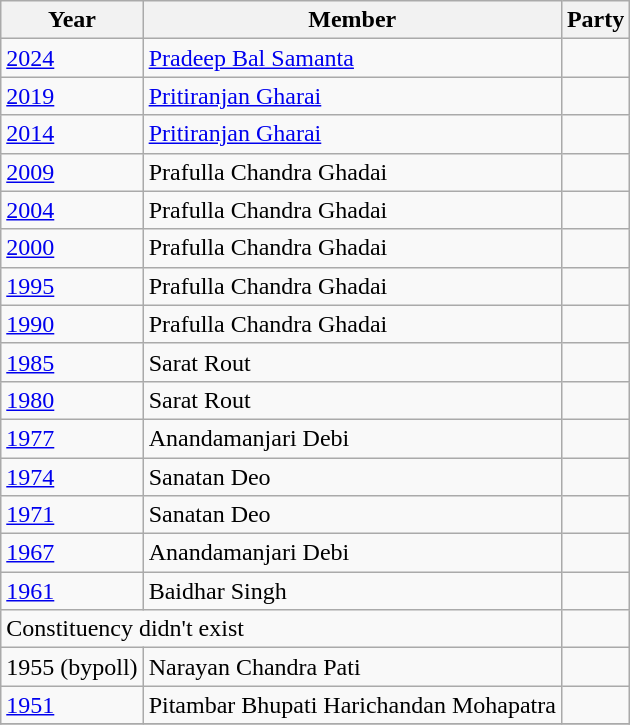<table class="wikitable sortable">
<tr>
<th>Year</th>
<th>Member</th>
<th colspan=2>Party</th>
</tr>
<tr>
<td><a href='#'>2024</a></td>
<td><a href='#'>Pradeep Bal Samanta</a></td>
<td></td>
</tr>
<tr>
<td><a href='#'>2019</a></td>
<td><a href='#'>Pritiranjan Gharai</a></td>
<td></td>
</tr>
<tr>
<td><a href='#'>2014</a></td>
<td><a href='#'>Pritiranjan Gharai</a></td>
<td></td>
</tr>
<tr>
<td><a href='#'>2009</a></td>
<td>Prafulla Chandra Ghadai</td>
<td></td>
</tr>
<tr>
<td><a href='#'>2004</a></td>
<td>Prafulla Chandra Ghadai</td>
<td></td>
</tr>
<tr>
<td><a href='#'>2000</a></td>
<td>Prafulla Chandra Ghadai</td>
<td></td>
</tr>
<tr>
<td><a href='#'>1995</a></td>
<td>Prafulla Chandra Ghadai</td>
<td></td>
</tr>
<tr>
<td><a href='#'>1990</a></td>
<td>Prafulla Chandra Ghadai</td>
<td></td>
</tr>
<tr>
<td><a href='#'>1985</a></td>
<td>Sarat Rout</td>
<td></td>
</tr>
<tr>
<td><a href='#'>1980</a></td>
<td>Sarat Rout</td>
<td></td>
</tr>
<tr>
<td><a href='#'>1977</a></td>
<td>Anandamanjari Debi</td>
<td></td>
</tr>
<tr>
<td><a href='#'>1974</a></td>
<td>Sanatan Deo</td>
<td></td>
</tr>
<tr>
<td><a href='#'>1971</a></td>
<td>Sanatan Deo</td>
<td></td>
</tr>
<tr>
<td><a href='#'>1967</a></td>
<td>Anandamanjari Debi</td>
<td></td>
</tr>
<tr>
<td><a href='#'>1961</a></td>
<td>Baidhar Singh</td>
<td></td>
</tr>
<tr>
<td colspan="2">Constituency didn't exist</td>
<td></td>
</tr>
<tr>
<td>1955 (bypoll)</td>
<td>Narayan Chandra Pati</td>
<td></td>
</tr>
<tr>
<td><a href='#'>1951</a></td>
<td>Pitambar Bhupati Harichandan Mohapatra</td>
<td></td>
</tr>
<tr>
</tr>
</table>
